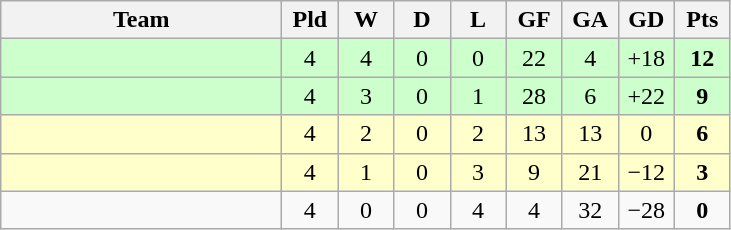<table class=wikitable style="text-align:center">
<tr>
<th width="180">Team</th>
<th width="30">Pld</th>
<th width="30">W</th>
<th width="30">D</th>
<th width="30">L</th>
<th width="30">GF</th>
<th width="30">GA</th>
<th width="30">GD</th>
<th width="30">Pts</th>
</tr>
<tr bgcolor=ccffcc>
<td align=left></td>
<td>4</td>
<td>4</td>
<td>0</td>
<td>0</td>
<td>22</td>
<td>4</td>
<td>+18</td>
<td><strong>12</strong></td>
</tr>
<tr bgcolor=ccffcc>
<td align=left></td>
<td>4</td>
<td>3</td>
<td>0</td>
<td>1</td>
<td>28</td>
<td>6</td>
<td>+22</td>
<td><strong>9</strong></td>
</tr>
<tr bgcolor="#ffffcc">
<td align=left></td>
<td>4</td>
<td>2</td>
<td>0</td>
<td>2</td>
<td>13</td>
<td>13</td>
<td>0</td>
<td><strong>6</strong></td>
</tr>
<tr bgcolor="#ffffcc">
<td align=left></td>
<td>4</td>
<td>1</td>
<td>0</td>
<td>3</td>
<td>9</td>
<td>21</td>
<td>−12</td>
<td><strong>3</strong></td>
</tr>
<tr>
<td align=left></td>
<td>4</td>
<td>0</td>
<td>0</td>
<td>4</td>
<td>4</td>
<td>32</td>
<td>−28</td>
<td><strong>0</strong></td>
</tr>
</table>
